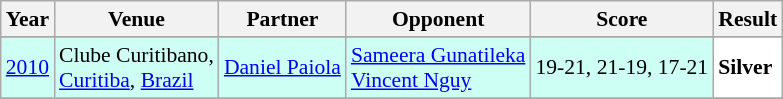<table class="sortable wikitable" style="font-size: 90%;">
<tr>
<th>Year</th>
<th>Venue</th>
<th>Partner</th>
<th>Opponent</th>
<th>Score</th>
<th>Result</th>
</tr>
<tr>
</tr>
<tr style="background:#CDFFF4">
<td align="center"><a href='#'>2010</a></td>
<td align="left">Clube Curitibano,<br> <a href='#'>Curitiba</a>, <a href='#'>Brazil</a></td>
<td align="left"> <a href='#'>Daniel Paiola</a></td>
<td align="left"> <a href='#'>Sameera Gunatileka</a><br> <a href='#'>Vincent Nguy</a></td>
<td align="center">19-21, 21-19, 17-21</td>
<td style="text-align:left; background:white"> <strong>Silver</strong></td>
</tr>
<tr>
</tr>
</table>
